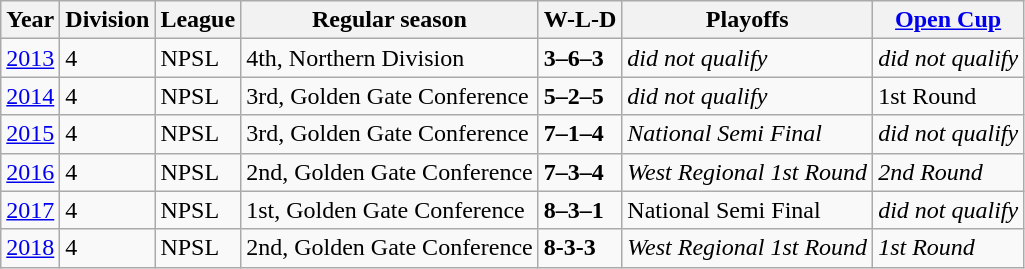<table class="wikitable">
<tr>
<th>Year</th>
<th>Division</th>
<th>League</th>
<th>Regular season</th>
<th>W-L-D</th>
<th>Playoffs</th>
<th><a href='#'>Open Cup</a></th>
</tr>
<tr>
<td><a href='#'>2013</a></td>
<td>4</td>
<td>NPSL</td>
<td>4th, Northern Division</td>
<td><strong>3–6–3</strong></td>
<td><em>did not qualify</em></td>
<td><em>did not qualify</em></td>
</tr>
<tr>
<td><a href='#'>2014</a></td>
<td>4</td>
<td>NPSL</td>
<td>3rd, Golden Gate Conference</td>
<td><strong>5–2–5</strong></td>
<td><em>did not qualify</em></td>
<td>1st Round</td>
</tr>
<tr>
<td><a href='#'>2015</a></td>
<td>4</td>
<td>NPSL</td>
<td>3rd, Golden Gate Conference</td>
<td><strong>7–1–4</strong></td>
<td><em>National Semi Final</em></td>
<td><em>did not qualify</em></td>
</tr>
<tr>
<td><a href='#'>2016</a></td>
<td>4</td>
<td>NPSL</td>
<td>2nd, Golden Gate Conference</td>
<td><strong>7–3–4</strong></td>
<td><em> West Regional 1st Round</em></td>
<td><em>2nd Round</em></td>
</tr>
<tr>
<td><a href='#'>2017</a></td>
<td>4</td>
<td>NPSL</td>
<td>1st, Golden Gate Conference</td>
<td><strong>8–3–1</strong></td>
<td>National Semi Final</td>
<td><em>did not qualify</em></td>
</tr>
<tr>
<td><a href='#'>2018</a></td>
<td>4</td>
<td>NPSL</td>
<td>2nd, Golden Gate Conference</td>
<td><strong>8-3-3</strong></td>
<td><em> West Regional 1st Round</em></td>
<td><em>1st Round</em></td>
</tr>
</table>
